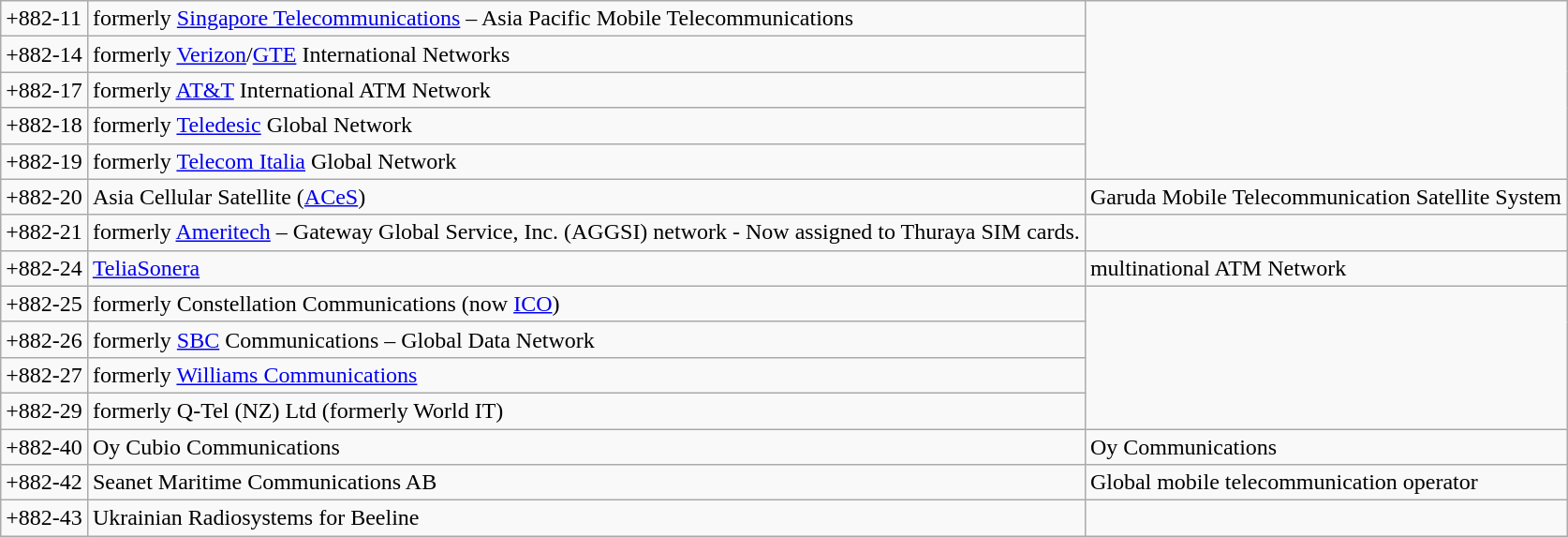<table class="wikitable">
<tr>
<td>+882-11</td>
<td>formerly <a href='#'>Singapore Telecommunications</a> – Asia Pacific Mobile Telecommunications</td>
</tr>
<tr>
<td>+882-14</td>
<td>formerly <a href='#'>Verizon</a>/<a href='#'>GTE</a> International Networks</td>
</tr>
<tr>
<td>+882-17</td>
<td>formerly <a href='#'>AT&T</a> International ATM Network</td>
</tr>
<tr>
<td>+882-18</td>
<td>formerly <a href='#'>Teledesic</a> Global Network</td>
</tr>
<tr>
<td>+882-19</td>
<td>formerly <a href='#'>Telecom Italia</a> Global Network</td>
</tr>
<tr>
<td>+882-20</td>
<td>Asia Cellular Satellite (<a href='#'>ACeS</a>)</td>
<td>Garuda Mobile Telecommunication Satellite System</td>
</tr>
<tr>
<td>+882-21</td>
<td>formerly <a href='#'>Ameritech</a> – Gateway Global Service, Inc. (AGGSI) network - Now assigned to Thuraya SIM cards.</td>
</tr>
<tr>
<td>+882-24</td>
<td><a href='#'>TeliaSonera</a></td>
<td>multinational ATM Network</td>
</tr>
<tr>
<td>+882-25</td>
<td>formerly Constellation Communications (now <a href='#'>ICO</a>)</td>
</tr>
<tr>
<td>+882-26</td>
<td>formerly <a href='#'>SBC</a> Communications – Global Data Network</td>
</tr>
<tr>
<td>+882-27</td>
<td>formerly <a href='#'>Williams Communications</a></td>
</tr>
<tr>
<td>+882-29</td>
<td>formerly Q-Tel (NZ) Ltd (formerly World IT)</td>
</tr>
<tr>
<td>+882-40</td>
<td>Oy Cubio Communications</td>
<td>Oy Communications</td>
</tr>
<tr>
<td>+882-42</td>
<td>Seanet Maritime Communications AB</td>
<td>Global mobile telecommunication operator</td>
</tr>
<tr>
<td>+882-43</td>
<td>Ukrainian Radiosystems for Beeline</td>
</tr>
</table>
